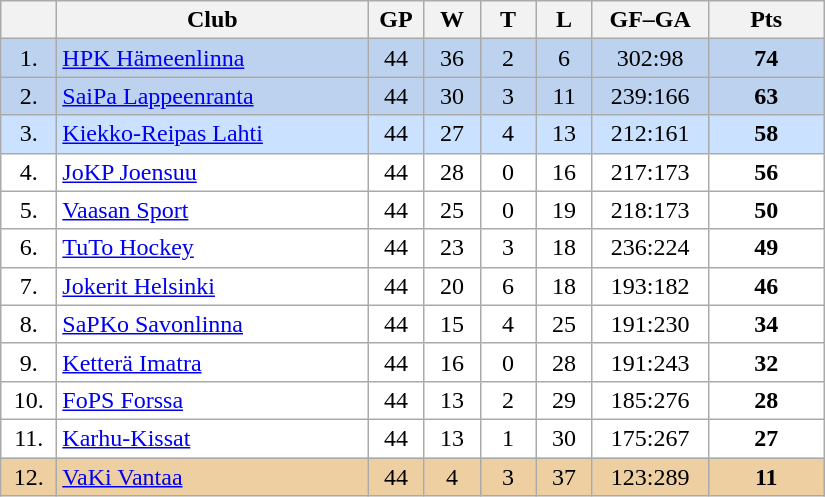<table class="wikitable">
<tr>
<th width="30"></th>
<th width="200">Club</th>
<th width="30">GP</th>
<th width="30">W</th>
<th width="30">T</th>
<th width="30">L</th>
<th width="70">GF–GA</th>
<th width="70">Pts</th>
</tr>
<tr bgcolor="#BCD2EE" align="center">
<td>1.</td>
<td align="left"><a href='#'>HPK Hämeenlinna</a></td>
<td>44</td>
<td>36</td>
<td>2</td>
<td>6</td>
<td>302:98</td>
<td><strong>74</strong></td>
</tr>
<tr bgcolor="#BCD2EE" align="center">
<td>2.</td>
<td align="left"><a href='#'>SaiPa Lappeenranta</a></td>
<td>44</td>
<td>30</td>
<td>3</td>
<td>11</td>
<td>239:166</td>
<td><strong>63</strong></td>
</tr>
<tr bgcolor="#CAE1FF" align="center">
<td>3.</td>
<td align="left"><a href='#'>Kiekko-Reipas Lahti</a></td>
<td>44</td>
<td>27</td>
<td>4</td>
<td>13</td>
<td>212:161</td>
<td><strong>58</strong></td>
</tr>
<tr bgcolor="#FFFFFF" align="center">
<td>4.</td>
<td align="left"><a href='#'>JoKP Joensuu</a></td>
<td>44</td>
<td>28</td>
<td>0</td>
<td>16</td>
<td>217:173</td>
<td><strong>56</strong></td>
</tr>
<tr bgcolor="#FFFFFF" align="center">
<td>5.</td>
<td align="left"><a href='#'>Vaasan Sport</a></td>
<td>44</td>
<td>25</td>
<td>0</td>
<td>19</td>
<td>218:173</td>
<td><strong>50</strong></td>
</tr>
<tr bgcolor="#FFFFFF" align="center">
<td>6.</td>
<td align="left"><a href='#'>TuTo Hockey</a></td>
<td>44</td>
<td>23</td>
<td>3</td>
<td>18</td>
<td>236:224</td>
<td><strong>49</strong></td>
</tr>
<tr bgcolor="#FFFFFF" align="center">
<td>7.</td>
<td align="left"><a href='#'>Jokerit Helsinki</a></td>
<td>44</td>
<td>20</td>
<td>6</td>
<td>18</td>
<td>193:182</td>
<td><strong>46</strong></td>
</tr>
<tr bgcolor="#FFFFFF" align="center">
<td>8.</td>
<td align="left"><a href='#'>SaPKo Savonlinna</a></td>
<td>44</td>
<td>15</td>
<td>4</td>
<td>25</td>
<td>191:230</td>
<td><strong>34</strong></td>
</tr>
<tr bgcolor="#FFFFFF" align="center">
<td>9.</td>
<td align="left"><a href='#'>Ketterä Imatra</a></td>
<td>44</td>
<td>16</td>
<td>0</td>
<td>28</td>
<td>191:243</td>
<td><strong>32</strong></td>
</tr>
<tr bgcolor="#FFFFFF" align="center">
<td>10.</td>
<td align="left"><a href='#'>FoPS Forssa</a></td>
<td>44</td>
<td>13</td>
<td>2</td>
<td>29</td>
<td>185:276</td>
<td><strong>28</strong></td>
</tr>
<tr bgcolor="#FFFFFF" align="center">
<td>11.</td>
<td align="left"><a href='#'>Karhu-Kissat</a></td>
<td>44</td>
<td>13</td>
<td>1</td>
<td>30</td>
<td>175:267</td>
<td><strong>27</strong></td>
</tr>
<tr bgcolor="#EECFA1" align="center">
<td>12.</td>
<td align="left"><a href='#'>VaKi Vantaa</a></td>
<td>44</td>
<td>4</td>
<td>3</td>
<td>37</td>
<td>123:289</td>
<td><strong>11</strong></td>
</tr>
</table>
